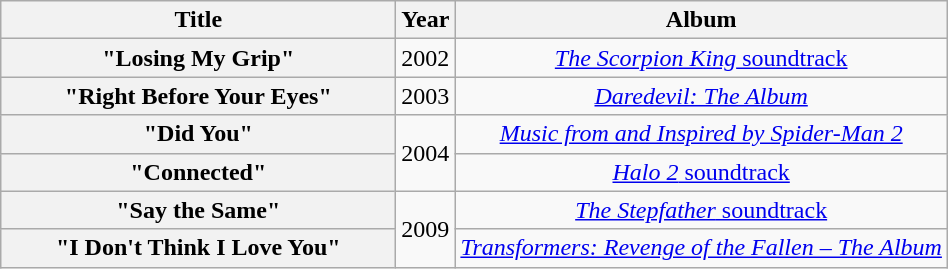<table class="wikitable plainrowheaders" style="text-align:center;">
<tr>
<th scope="col" style="width:16em;">Title</th>
<th scope="col">Year</th>
<th scope="col">Album</th>
</tr>
<tr>
<th scope="row">"Losing My Grip"</th>
<td>2002</td>
<td><a href='#'><em>The Scorpion King</em> soundtrack</a></td>
</tr>
<tr>
<th scope="row">"Right Before Your Eyes"</th>
<td>2003</td>
<td><em><a href='#'>Daredevil: The Album</a></em></td>
</tr>
<tr>
<th scope="row">"Did You"</th>
<td rowspan="2">2004</td>
<td><em><a href='#'>Music from and Inspired by Spider-Man 2</a></em></td>
</tr>
<tr>
<th scope="row">"Connected"</th>
<td><a href='#'><em>Halo 2</em> soundtrack</a></td>
</tr>
<tr>
<th scope="row">"Say the Same"</th>
<td rowspan="2">2009</td>
<td><a href='#'><em>The Stepfather</em> soundtrack</a></td>
</tr>
<tr>
<th scope="row">"I Don't Think I Love You"</th>
<td><em><a href='#'>Transformers: Revenge of the Fallen – The Album</a></em></td>
</tr>
</table>
